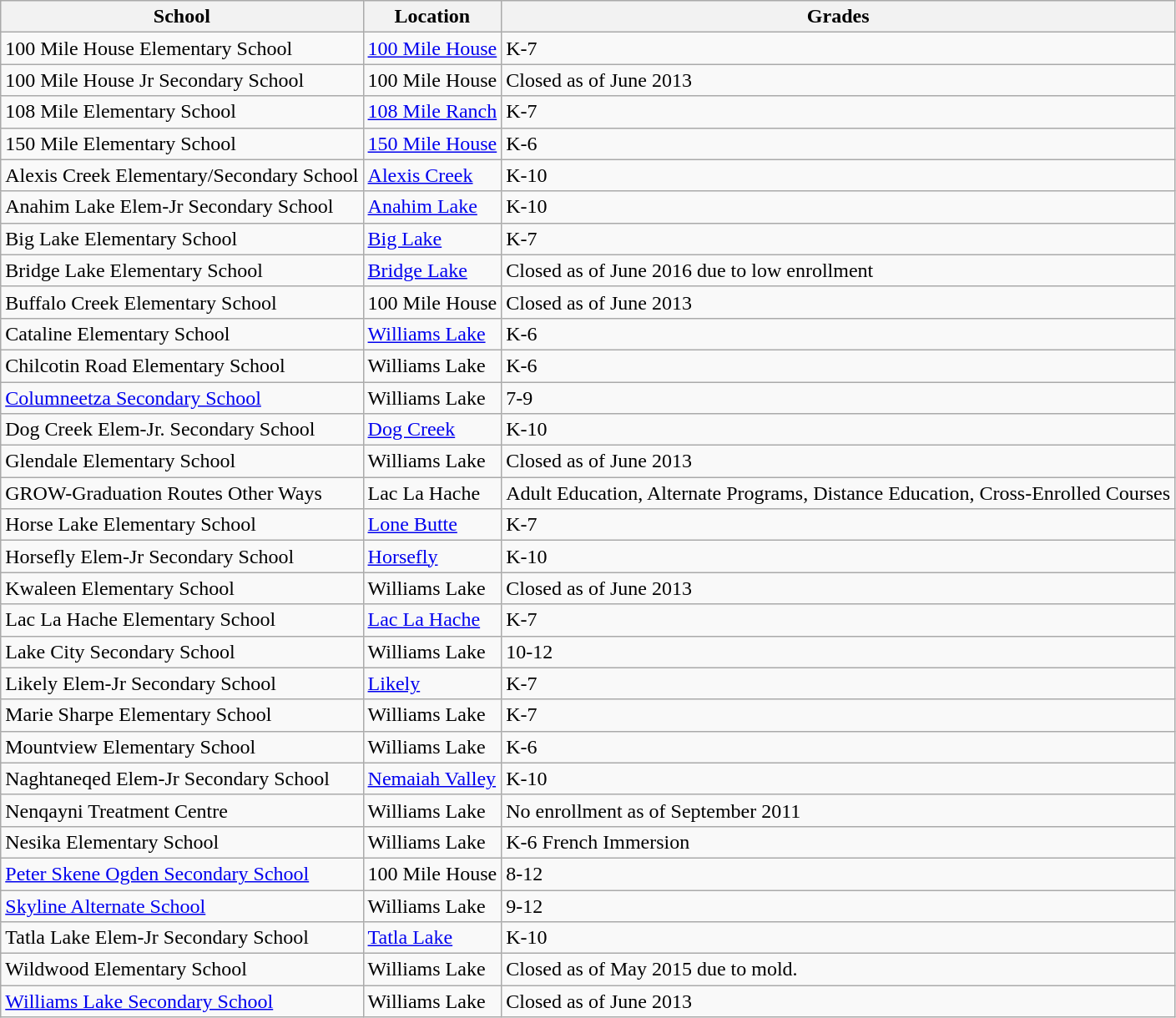<table class="wikitable">
<tr>
<th>School</th>
<th>Location</th>
<th>Grades</th>
</tr>
<tr>
<td>100 Mile House Elementary School</td>
<td><a href='#'>100 Mile House</a></td>
<td>K-7</td>
</tr>
<tr>
<td>100 Mile House Jr Secondary School</td>
<td>100 Mile House</td>
<td>Closed as of June 2013</td>
</tr>
<tr>
<td>108 Mile Elementary School</td>
<td><a href='#'>108 Mile Ranch</a></td>
<td>K-7</td>
</tr>
<tr>
<td>150 Mile Elementary School</td>
<td><a href='#'>150 Mile House</a></td>
<td>K-6</td>
</tr>
<tr>
<td>Alexis Creek Elementary/Secondary School</td>
<td><a href='#'>Alexis Creek</a></td>
<td>K-10</td>
</tr>
<tr>
<td>Anahim Lake Elem-Jr Secondary School</td>
<td><a href='#'>Anahim Lake</a></td>
<td>K-10</td>
</tr>
<tr>
<td>Big Lake Elementary School</td>
<td><a href='#'>Big Lake</a></td>
<td>K-7</td>
</tr>
<tr>
<td>Bridge Lake Elementary School</td>
<td><a href='#'>Bridge Lake</a></td>
<td>Closed as of June 2016 due to low enrollment</td>
</tr>
<tr>
<td>Buffalo Creek Elementary School</td>
<td>100 Mile House</td>
<td>Closed as of June 2013</td>
</tr>
<tr>
<td>Cataline Elementary School</td>
<td><a href='#'>Williams Lake</a></td>
<td>K-6</td>
</tr>
<tr>
<td>Chilcotin Road Elementary School</td>
<td>Williams Lake</td>
<td>K-6</td>
</tr>
<tr>
<td><a href='#'>Columneetza Secondary School</a></td>
<td>Williams Lake</td>
<td>7-9</td>
</tr>
<tr>
<td>Dog Creek Elem-Jr. Secondary School</td>
<td><a href='#'>Dog Creek</a></td>
<td>K-10</td>
</tr>
<tr>
<td>Glendale Elementary School</td>
<td>Williams Lake</td>
<td>Closed as of June 2013</td>
</tr>
<tr>
<td>GROW-Graduation Routes Other Ways</td>
<td>Lac La Hache</td>
<td>Adult Education, Alternate Programs, Distance Education, Cross-Enrolled Courses</td>
</tr>
<tr>
<td>Horse Lake Elementary School</td>
<td><a href='#'>Lone Butte</a></td>
<td>K-7</td>
</tr>
<tr>
<td>Horsefly Elem-Jr Secondary School</td>
<td><a href='#'>Horsefly</a></td>
<td>K-10</td>
</tr>
<tr>
<td>Kwaleen Elementary School</td>
<td>Williams Lake</td>
<td>Closed as of June 2013</td>
</tr>
<tr>
<td>Lac La Hache Elementary School</td>
<td><a href='#'>Lac La Hache</a></td>
<td>K-7</td>
</tr>
<tr>
<td>Lake City Secondary School</td>
<td>Williams Lake</td>
<td>10-12</td>
</tr>
<tr>
<td>Likely Elem-Jr Secondary School</td>
<td><a href='#'>Likely</a></td>
<td>K-7</td>
</tr>
<tr>
<td>Marie Sharpe Elementary School</td>
<td>Williams Lake</td>
<td>K-7</td>
</tr>
<tr>
<td>Mountview Elementary School</td>
<td>Williams Lake</td>
<td>K-6</td>
</tr>
<tr>
<td>Naghtaneqed Elem-Jr Secondary School</td>
<td><a href='#'>Nemaiah Valley</a></td>
<td>K-10</td>
</tr>
<tr>
<td>Nenqayni Treatment Centre</td>
<td>Williams Lake</td>
<td>No enrollment as of September 2011</td>
</tr>
<tr>
<td>Nesika Elementary School</td>
<td>Williams Lake</td>
<td>K-6 French Immersion</td>
</tr>
<tr>
<td><a href='#'>Peter Skene Ogden Secondary School</a></td>
<td>100 Mile House</td>
<td>8-12</td>
</tr>
<tr>
<td><a href='#'>Skyline Alternate School</a></td>
<td>Williams Lake</td>
<td>9-12</td>
</tr>
<tr>
<td>Tatla Lake Elem-Jr Secondary School</td>
<td><a href='#'>Tatla Lake</a></td>
<td>K-10</td>
</tr>
<tr>
<td>Wildwood Elementary School</td>
<td>Williams Lake</td>
<td>Closed as of May 2015 due to mold.</td>
</tr>
<tr>
<td><a href='#'>Williams Lake Secondary School</a></td>
<td>Williams Lake</td>
<td>Closed as of June 2013</td>
</tr>
</table>
